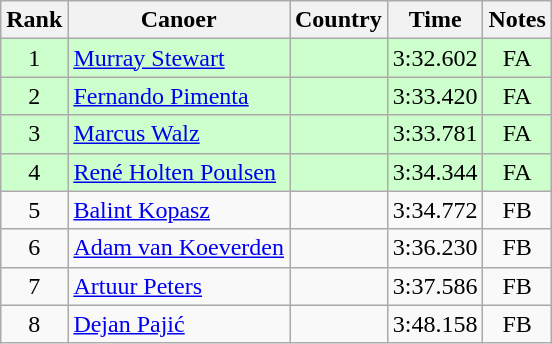<table class="wikitable" style="text-align:center;">
<tr>
<th>Rank</th>
<th>Canoer</th>
<th>Country</th>
<th>Time</th>
<th>Notes</th>
</tr>
<tr bgcolor=ccffcc>
<td>1</td>
<td align=left><a href='#'>Murray Stewart</a></td>
<td align=left></td>
<td>3:32.602</td>
<td>FA</td>
</tr>
<tr bgcolor=ccffcc>
<td>2</td>
<td align=left><a href='#'>Fernando Pimenta</a></td>
<td align=left></td>
<td>3:33.420</td>
<td>FA</td>
</tr>
<tr bgcolor=ccffcc>
<td>3</td>
<td align=left><a href='#'>Marcus Walz</a></td>
<td align=left></td>
<td>3:33.781</td>
<td>FA</td>
</tr>
<tr bgcolor=ccffcc>
<td>4</td>
<td align=left><a href='#'>René Holten Poulsen</a></td>
<td align=left></td>
<td>3:34.344</td>
<td>FA</td>
</tr>
<tr>
<td>5</td>
<td align=left><a href='#'>Balint Kopasz</a></td>
<td align=left></td>
<td>3:34.772</td>
<td>FB</td>
</tr>
<tr>
<td>6</td>
<td align=left><a href='#'>Adam van Koeverden</a></td>
<td align=left></td>
<td>3:36.230</td>
<td>FB</td>
</tr>
<tr>
<td>7</td>
<td align=left><a href='#'>Artuur Peters</a></td>
<td align=left></td>
<td>3:37.586</td>
<td>FB</td>
</tr>
<tr>
<td>8</td>
<td align=left><a href='#'>Dejan Pajić</a></td>
<td align=left></td>
<td>3:48.158</td>
<td>FB</td>
</tr>
</table>
